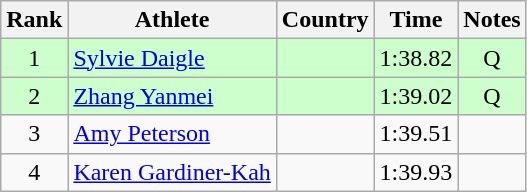<table class="wikitable" style="text-align:center">
<tr>
<th>Rank</th>
<th>Athlete</th>
<th>Country</th>
<th>Time</th>
<th>Notes</th>
</tr>
<tr bgcolor=ccffcc>
<td>1</td>
<td align=left><a href='#'>Sylvie Daigle</a></td>
<td align=left></td>
<td>1:38.82</td>
<td>Q</td>
</tr>
<tr bgcolor=ccffcc>
<td>2</td>
<td align=left><a href='#'>Zhang Yanmei</a></td>
<td align=left></td>
<td>1:39.02</td>
<td>Q</td>
</tr>
<tr>
<td>3</td>
<td align=left><a href='#'>Amy Peterson</a></td>
<td align=left></td>
<td>1:39.51</td>
<td></td>
</tr>
<tr>
<td>4</td>
<td align=left><a href='#'>Karen Gardiner-Kah</a></td>
<td align=left></td>
<td>1:39.93</td>
<td></td>
</tr>
</table>
